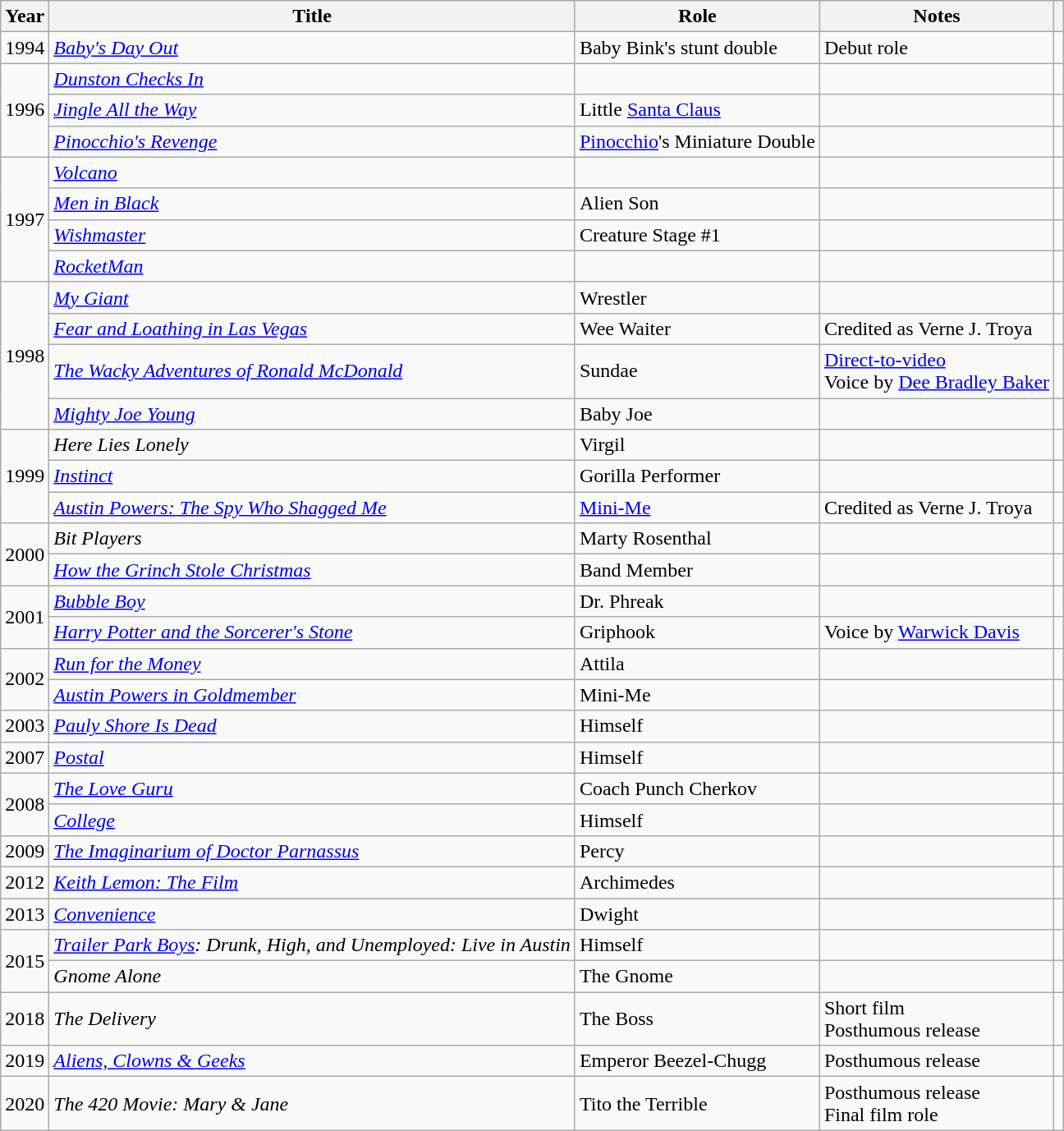<table class="wikitable sortable">
<tr>
<th scope="col">Year</th>
<th scope="col">Title</th>
<th scope="col">Role</th>
<th scope="col" class="unsortable">Notes</th>
<th scope="col" class="unsortable"></th>
</tr>
<tr>
<td>1994</td>
<td><em><a href='#'>Baby's Day Out</a></em></td>
<td>Baby Bink's stunt double</td>
<td>Debut role</td>
<td style="text-align:center;"></td>
</tr>
<tr>
<td rowspan="3">1996</td>
<td><em><a href='#'>Dunston Checks In</a></em></td>
<td></td>
<td></td>
<td style="text-align:center;"></td>
</tr>
<tr>
<td><em><a href='#'>Jingle All the Way</a></em></td>
<td>Little <a href='#'>Santa Claus</a></td>
<td></td>
<td style="text-align:center;"></td>
</tr>
<tr>
<td><em><a href='#'>Pinocchio's Revenge</a></em></td>
<td><a href='#'>Pinocchio</a>'s Miniature Double</td>
<td></td>
<td style="text-align:center;"></td>
</tr>
<tr>
<td rowspan="4">1997</td>
<td><em><a href='#'>Volcano</a></em></td>
<td></td>
<td></td>
<td style="text-align:center;"></td>
</tr>
<tr>
<td><em><a href='#'>Men in Black</a></em></td>
<td>Alien Son</td>
<td></td>
<td style="text-align:center;"></td>
</tr>
<tr>
<td><em><a href='#'>Wishmaster</a></em></td>
<td>Creature Stage #1</td>
<td></td>
<td style="text-align:center;"></td>
</tr>
<tr>
<td><em><a href='#'>RocketMan</a></em></td>
<td></td>
<td></td>
<td style="text-align:center;"></td>
</tr>
<tr>
<td rowspan="4">1998</td>
<td><em><a href='#'>My Giant</a></em></td>
<td>Wrestler</td>
<td></td>
<td style="text-align:center;"></td>
</tr>
<tr>
<td><em><a href='#'>Fear and Loathing in Las Vegas</a></em></td>
<td>Wee Waiter</td>
<td>Credited as Verne J. Troya</td>
<td style="text-align:center;"></td>
</tr>
<tr>
<td><em><a href='#'>The Wacky Adventures of Ronald McDonald</a></em></td>
<td>Sundae</td>
<td><a href='#'>Direct-to-video</a><br>Voice by <a href='#'>Dee Bradley Baker</a></td>
<td style="text-align:center;"></td>
</tr>
<tr>
<td><em><a href='#'>Mighty Joe Young</a></em></td>
<td>Baby Joe</td>
<td></td>
<td style="text-align:center;"></td>
</tr>
<tr>
<td rowspan="3">1999</td>
<td><em>Here Lies Lonely</em></td>
<td>Virgil</td>
<td></td>
<td style="text-align:center;"></td>
</tr>
<tr>
<td><em><a href='#'>Instinct</a></em></td>
<td>Gorilla Performer</td>
<td></td>
<td style="text-align:center;"></td>
</tr>
<tr>
<td><em><a href='#'>Austin Powers: The Spy Who Shagged Me</a></em></td>
<td><a href='#'>Mini-Me</a></td>
<td>Credited as Verne J. Troya</td>
<td style="text-align:center;"></td>
</tr>
<tr>
<td rowspan="2">2000</td>
<td><em>Bit Players</em></td>
<td>Marty Rosenthal</td>
<td></td>
<td style="text-align:center;"></td>
</tr>
<tr>
<td><em><a href='#'>How the Grinch Stole Christmas</a></em></td>
<td>Band Member</td>
<td></td>
<td style="text-align:center;"></td>
</tr>
<tr>
<td rowspan="2">2001</td>
<td><em><a href='#'>Bubble Boy</a></em></td>
<td>Dr. Phreak</td>
<td></td>
<td style="text-align:center;"></td>
</tr>
<tr>
<td><em><a href='#'>Harry Potter and the Sorcerer's Stone</a></em></td>
<td>Griphook</td>
<td>Voice by <a href='#'>Warwick Davis</a></td>
<td style="text-align:center;"></td>
</tr>
<tr>
<td rowspan="2">2002</td>
<td><em><a href='#'>Run for the Money</a></em></td>
<td>Attila</td>
<td></td>
<td style="text-align:center;"></td>
</tr>
<tr>
<td><em><a href='#'>Austin Powers in Goldmember</a></em></td>
<td>Mini-Me</td>
<td></td>
<td style="text-align:center;"></td>
</tr>
<tr>
<td>2003</td>
<td><em><a href='#'>Pauly Shore Is Dead</a></em></td>
<td>Himself</td>
<td></td>
<td style="text-align:center;"></td>
</tr>
<tr>
<td>2007</td>
<td><em><a href='#'>Postal</a></em></td>
<td>Himself</td>
<td></td>
<td style="text-align:center;"></td>
</tr>
<tr>
<td rowspan="2">2008</td>
<td><em><a href='#'>The Love Guru</a></em></td>
<td>Coach Punch Cherkov</td>
<td></td>
<td style="text-align:center;"></td>
</tr>
<tr>
<td><em><a href='#'>College</a></em></td>
<td>Himself</td>
<td></td>
<td style="text-align:center;"></td>
</tr>
<tr>
<td>2009</td>
<td><em><a href='#'>The Imaginarium of Doctor Parnassus</a></em></td>
<td>Percy</td>
<td></td>
<td style="text-align:center;"></td>
</tr>
<tr>
<td>2012</td>
<td><em><a href='#'>Keith Lemon: The Film</a></em></td>
<td>Archimedes</td>
<td></td>
<td style="text-align:center;"></td>
</tr>
<tr>
<td>2013</td>
<td><em><a href='#'>Convenience</a></em></td>
<td>Dwight</td>
<td></td>
<td style="text-align:center;"></td>
</tr>
<tr>
<td rowspan="2">2015</td>
<td><em><a href='#'>Trailer Park Boys</a>: Drunk, High, and Unemployed: Live in Austin</em></td>
<td>Himself</td>
<td></td>
<td style="text-align:center;"></td>
</tr>
<tr>
<td><em>Gnome Alone</em></td>
<td>The Gnome</td>
<td></td>
<td style="text-align:center;"></td>
</tr>
<tr>
<td>2018</td>
<td><em>The Delivery</em></td>
<td>The Boss</td>
<td>Short film <br> Posthumous release</td>
<td></td>
</tr>
<tr>
<td>2019</td>
<td><em><a href='#'>Aliens, Clowns & Geeks</a></em></td>
<td>Emperor Beezel-Chugg</td>
<td>Posthumous release</td>
<td style="text-align:center;"></td>
</tr>
<tr>
<td>2020</td>
<td><em>The 420 Movie: Mary & Jane</em></td>
<td>Tito the Terrible</td>
<td>Posthumous release <br> Final film role</td>
<td style="text-align:center;"></td>
</tr>
</table>
